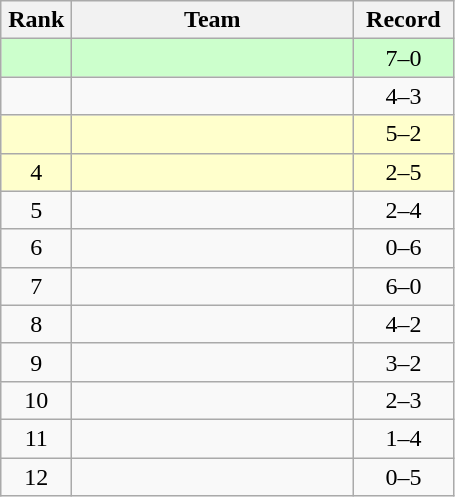<table class="wikitable" style="text-align: center;">
<tr>
<th width=40>Rank</th>
<th width=180>Team</th>
<th width=60>Record</th>
</tr>
<tr bgcolor="#ccffcc">
<td></td>
<td align=left></td>
<td>7–0</td>
</tr>
<tr>
<td></td>
<td align=left></td>
<td>4–3</td>
</tr>
<tr bgcolor="#ffffcc">
<td></td>
<td align=left></td>
<td>5–2</td>
</tr>
<tr bgcolor="#ffffcc">
<td>4</td>
<td align=left></td>
<td>2–5</td>
</tr>
<tr>
<td>5</td>
<td align=left></td>
<td>2–4</td>
</tr>
<tr>
<td>6</td>
<td align=left></td>
<td>0–6</td>
</tr>
<tr>
<td>7</td>
<td align=left></td>
<td>6–0</td>
</tr>
<tr>
<td>8</td>
<td align=left></td>
<td>4–2</td>
</tr>
<tr>
<td>9</td>
<td align=left></td>
<td>3–2</td>
</tr>
<tr>
<td>10</td>
<td align=left></td>
<td>2–3</td>
</tr>
<tr>
<td>11</td>
<td align=left></td>
<td>1–4</td>
</tr>
<tr>
<td>12</td>
<td align=left></td>
<td>0–5</td>
</tr>
</table>
